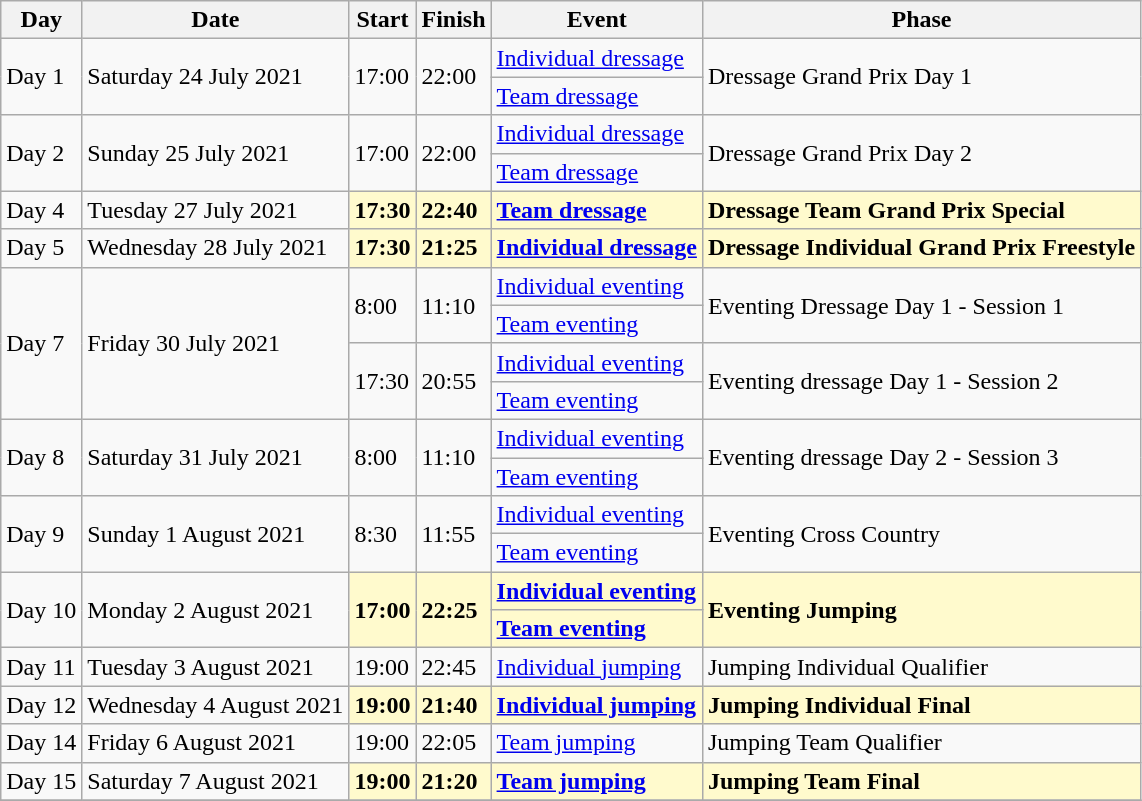<table class=wikitable>
<tr>
<th>Day</th>
<th>Date</th>
<th>Start</th>
<th>Finish</th>
<th>Event</th>
<th>Phase</th>
</tr>
<tr>
<td rowspan=2>Day 1</td>
<td rowspan=2>Saturday 24 July 2021</td>
<td rowspan=2>17:00</td>
<td rowspan=2>22:00</td>
<td><a href='#'>Individual dressage</a></td>
<td rowspan=2>Dressage Grand Prix Day 1</td>
</tr>
<tr>
<td><a href='#'>Team dressage</a></td>
</tr>
<tr>
<td rowspan=2>Day 2</td>
<td rowspan=2>Sunday 25 July 2021</td>
<td rowspan=2>17:00</td>
<td rowspan=2>22:00</td>
<td><a href='#'>Individual dressage</a></td>
<td rowspan=2>Dressage Grand Prix Day 2</td>
</tr>
<tr>
<td><a href='#'>Team dressage</a></td>
</tr>
<tr>
<td>Day 4</td>
<td>Tuesday 27 July 2021</td>
<td style=background:lemonchiffon><strong>17:30</strong></td>
<td style=background:lemonchiffon><strong>22:40</strong></td>
<td style=background:lemonchiffon><strong><a href='#'>Team dressage</a></strong></td>
<td style=background:lemonchiffon><strong>Dressage Team Grand Prix Special</strong></td>
</tr>
<tr>
<td>Day 5</td>
<td>Wednesday 28 July 2021</td>
<td style=background:lemonchiffon><strong>17:30</strong></td>
<td style=background:lemonchiffon><strong>21:25</strong></td>
<td style=background:lemonchiffon><strong><a href='#'>Individual dressage</a></strong></td>
<td style=background:lemonchiffon><strong>Dressage Individual Grand Prix Freestyle</strong></td>
</tr>
<tr>
<td rowspan=4>Day 7</td>
<td rowspan=4>Friday 30 July 2021</td>
<td rowspan=2>8:00</td>
<td rowspan=2>11:10</td>
<td><a href='#'>Individual eventing</a></td>
<td rowspan=2>Eventing Dressage Day 1 - Session 1</td>
</tr>
<tr>
<td><a href='#'>Team eventing</a></td>
</tr>
<tr>
<td rowspan=2>17:30</td>
<td rowspan=2>20:55</td>
<td><a href='#'>Individual eventing</a></td>
<td rowspan=2>Eventing dressage Day 1 - Session 2</td>
</tr>
<tr>
<td><a href='#'>Team eventing</a></td>
</tr>
<tr>
<td rowspan=2>Day 8</td>
<td rowspan=2>Saturday 31 July 2021</td>
<td rowspan=2>8:00</td>
<td rowspan=2>11:10</td>
<td><a href='#'>Individual eventing</a></td>
<td rowspan=2>Eventing dressage Day 2 - Session 3</td>
</tr>
<tr>
<td><a href='#'>Team eventing</a></td>
</tr>
<tr>
<td rowspan=2>Day 9</td>
<td rowspan=2>Sunday 1 August 2021</td>
<td rowspan=2>8:30</td>
<td rowspan=2>11:55</td>
<td><a href='#'>Individual eventing</a></td>
<td rowspan=2>Eventing Cross Country</td>
</tr>
<tr>
<td><a href='#'>Team eventing</a></td>
</tr>
<tr>
<td rowspan=2>Day 10</td>
<td rowspan=2>Monday 2 August 2021</td>
<td style=background:lemonchiffon rowspan=2><strong>17:00</strong></td>
<td style=background:lemonchiffon rowspan=2><strong>22:25</strong></td>
<td style=background:lemonchiffon><strong><a href='#'>Individual eventing</a></strong></td>
<td style=background:lemonchiffon rowspan=2><strong>Eventing Jumping</strong></td>
</tr>
<tr>
<td style=background:lemonchiffon><strong><a href='#'>Team eventing</a></strong></td>
</tr>
<tr>
<td>Day 11</td>
<td>Tuesday 3 August 2021</td>
<td>19:00</td>
<td>22:45</td>
<td><a href='#'>Individual jumping</a></td>
<td>Jumping Individual Qualifier</td>
</tr>
<tr>
<td>Day 12</td>
<td>Wednesday 4 August 2021</td>
<td style=background:lemonchiffon><strong>19:00</strong></td>
<td style=background:lemonchiffon><strong>21:40</strong></td>
<td style=background:lemonchiffon><strong><a href='#'>Individual jumping</a></strong></td>
<td style=background:lemonchiffon><strong>Jumping Individual Final</strong></td>
</tr>
<tr>
<td>Day 14</td>
<td>Friday 6 August 2021</td>
<td>19:00</td>
<td>22:05</td>
<td><a href='#'>Team jumping</a></td>
<td>Jumping Team Qualifier</td>
</tr>
<tr>
<td>Day 15</td>
<td>Saturday 7 August 2021</td>
<td style=background:lemonchiffon><strong>19:00</strong></td>
<td style=background:lemonchiffon><strong>21:20</strong></td>
<td style=background:lemonchiffon><strong><a href='#'>Team jumping</a></strong></td>
<td style=background:lemonchiffon><strong>Jumping Team Final</strong></td>
</tr>
<tr>
</tr>
</table>
